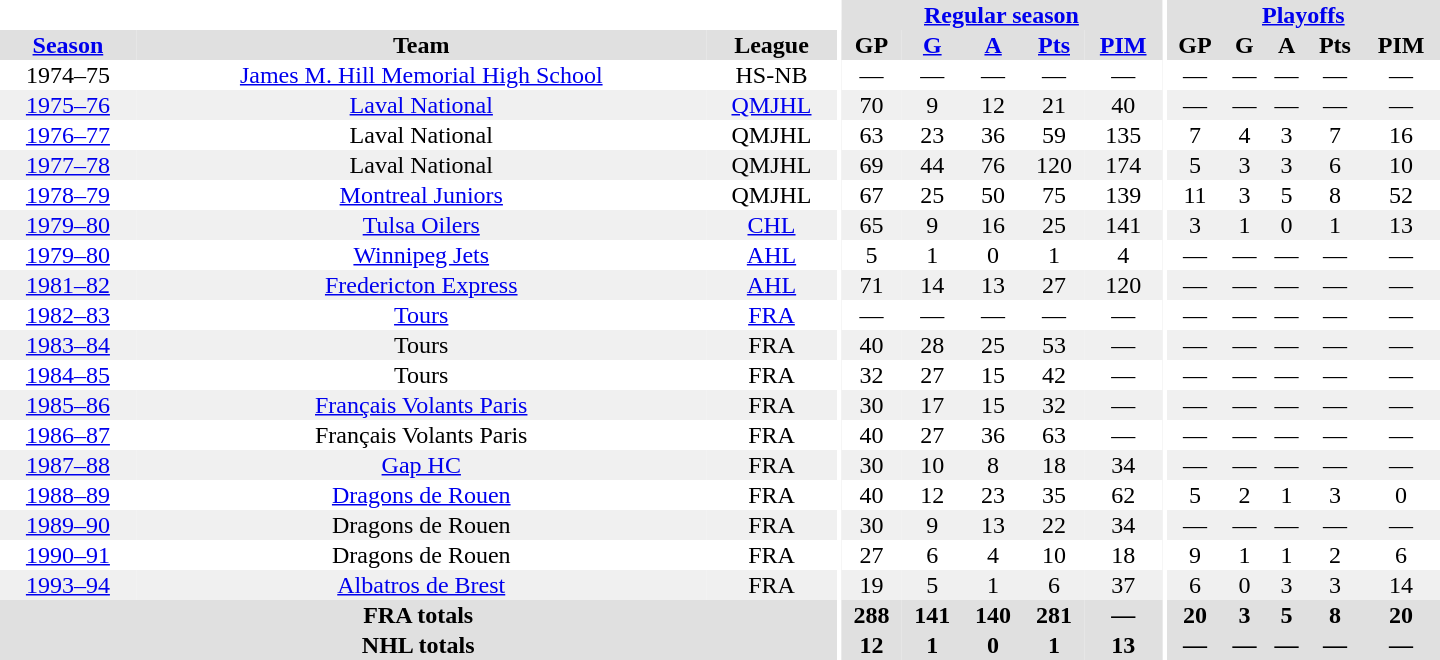<table border="0" cellpadding="1" cellspacing="0" style="text-align:center; width:60em">
<tr bgcolor="#e0e0e0">
<th colspan="3" bgcolor="#ffffff"></th>
<th rowspan="100" bgcolor="#ffffff"></th>
<th colspan="5"><a href='#'>Regular season</a></th>
<th rowspan="100" bgcolor="#ffffff"></th>
<th colspan="5"><a href='#'>Playoffs</a></th>
</tr>
<tr bgcolor="#e0e0e0">
<th><a href='#'>Season</a></th>
<th>Team</th>
<th>League</th>
<th>GP</th>
<th><a href='#'>G</a></th>
<th><a href='#'>A</a></th>
<th><a href='#'>Pts</a></th>
<th><a href='#'>PIM</a></th>
<th>GP</th>
<th>G</th>
<th>A</th>
<th>Pts</th>
<th>PIM</th>
</tr>
<tr>
<td>1974–75</td>
<td><a href='#'>James M. Hill Memorial High School</a></td>
<td>HS-NB</td>
<td>—</td>
<td>—</td>
<td>—</td>
<td>—</td>
<td>—</td>
<td>—</td>
<td>—</td>
<td>—</td>
<td>—</td>
<td>—</td>
</tr>
<tr bgcolor="#f0f0f0">
<td><a href='#'>1975–76</a></td>
<td><a href='#'>Laval National</a></td>
<td><a href='#'>QMJHL</a></td>
<td>70</td>
<td>9</td>
<td>12</td>
<td>21</td>
<td>40</td>
<td>—</td>
<td>—</td>
<td>—</td>
<td>—</td>
<td>—</td>
</tr>
<tr>
<td><a href='#'>1976–77</a></td>
<td>Laval National</td>
<td>QMJHL</td>
<td>63</td>
<td>23</td>
<td>36</td>
<td>59</td>
<td>135</td>
<td>7</td>
<td>4</td>
<td>3</td>
<td>7</td>
<td>16</td>
</tr>
<tr bgcolor="#f0f0f0">
<td><a href='#'>1977–78</a></td>
<td>Laval National</td>
<td>QMJHL</td>
<td>69</td>
<td>44</td>
<td>76</td>
<td>120</td>
<td>174</td>
<td>5</td>
<td>3</td>
<td>3</td>
<td>6</td>
<td>10</td>
</tr>
<tr>
<td><a href='#'>1978–79</a></td>
<td><a href='#'>Montreal Juniors</a></td>
<td>QMJHL</td>
<td>67</td>
<td>25</td>
<td>50</td>
<td>75</td>
<td>139</td>
<td>11</td>
<td>3</td>
<td>5</td>
<td>8</td>
<td>52</td>
</tr>
<tr bgcolor="#f0f0f0">
<td><a href='#'>1979–80</a></td>
<td><a href='#'>Tulsa Oilers</a></td>
<td><a href='#'>CHL</a></td>
<td>65</td>
<td>9</td>
<td>16</td>
<td>25</td>
<td>141</td>
<td>3</td>
<td>1</td>
<td>0</td>
<td>1</td>
<td>13</td>
</tr>
<tr>
<td><a href='#'>1979–80</a></td>
<td><a href='#'>Winnipeg Jets</a></td>
<td><a href='#'>AHL</a></td>
<td>5</td>
<td>1</td>
<td>0</td>
<td>1</td>
<td>4</td>
<td>—</td>
<td>—</td>
<td>—</td>
<td>—</td>
<td>—</td>
</tr>
<tr bgcolor="#f0f0f0">
<td><a href='#'>1981–82</a></td>
<td><a href='#'>Fredericton Express</a></td>
<td><a href='#'>AHL</a></td>
<td>71</td>
<td>14</td>
<td>13</td>
<td>27</td>
<td>120</td>
<td>—</td>
<td>—</td>
<td>—</td>
<td>—</td>
<td>—</td>
</tr>
<tr>
<td><a href='#'>1982–83</a></td>
<td><a href='#'>Tours</a></td>
<td><a href='#'>FRA</a></td>
<td>—</td>
<td>—</td>
<td>—</td>
<td>—</td>
<td>—</td>
<td>—</td>
<td>—</td>
<td>—</td>
<td>—</td>
<td>—</td>
</tr>
<tr bgcolor="#f0f0f0">
<td><a href='#'>1983–84</a></td>
<td>Tours</td>
<td>FRA</td>
<td>40</td>
<td>28</td>
<td>25</td>
<td>53</td>
<td>—</td>
<td>—</td>
<td>—</td>
<td>—</td>
<td>—</td>
<td>—</td>
</tr>
<tr>
<td><a href='#'>1984–85</a></td>
<td>Tours</td>
<td>FRA</td>
<td>32</td>
<td>27</td>
<td>15</td>
<td>42</td>
<td>—</td>
<td>—</td>
<td>—</td>
<td>—</td>
<td>—</td>
<td>—</td>
</tr>
<tr bgcolor="#f0f0f0">
<td><a href='#'>1985–86</a></td>
<td><a href='#'>Français Volants Paris</a></td>
<td>FRA</td>
<td>30</td>
<td>17</td>
<td>15</td>
<td>32</td>
<td>—</td>
<td>—</td>
<td>—</td>
<td>—</td>
<td>—</td>
<td>—</td>
</tr>
<tr>
<td><a href='#'>1986–87</a></td>
<td>Français Volants Paris</td>
<td>FRA</td>
<td>40</td>
<td>27</td>
<td>36</td>
<td>63</td>
<td>—</td>
<td>—</td>
<td>—</td>
<td>—</td>
<td>—</td>
<td>—</td>
</tr>
<tr bgcolor="#f0f0f0">
<td><a href='#'>1987–88</a></td>
<td><a href='#'>Gap HC</a></td>
<td>FRA</td>
<td>30</td>
<td>10</td>
<td>8</td>
<td>18</td>
<td>34</td>
<td>—</td>
<td>—</td>
<td>—</td>
<td>—</td>
<td>—</td>
</tr>
<tr>
<td><a href='#'>1988–89</a></td>
<td><a href='#'>Dragons de Rouen</a></td>
<td>FRA</td>
<td>40</td>
<td>12</td>
<td>23</td>
<td>35</td>
<td>62</td>
<td>5</td>
<td>2</td>
<td>1</td>
<td>3</td>
<td>0</td>
</tr>
<tr bgcolor="#f0f0f0">
<td><a href='#'>1989–90</a></td>
<td>Dragons de Rouen</td>
<td>FRA</td>
<td>30</td>
<td>9</td>
<td>13</td>
<td>22</td>
<td>34</td>
<td>—</td>
<td>—</td>
<td>—</td>
<td>—</td>
<td>—</td>
</tr>
<tr>
<td><a href='#'>1990–91</a></td>
<td>Dragons de Rouen</td>
<td>FRA</td>
<td>27</td>
<td>6</td>
<td>4</td>
<td>10</td>
<td>18</td>
<td>9</td>
<td>1</td>
<td>1</td>
<td>2</td>
<td>6</td>
</tr>
<tr bgcolor="#f0f0f0">
<td><a href='#'>1993–94</a></td>
<td><a href='#'>Albatros de Brest</a></td>
<td>FRA</td>
<td>19</td>
<td>5</td>
<td>1</td>
<td>6</td>
<td>37</td>
<td>6</td>
<td>0</td>
<td>3</td>
<td>3</td>
<td>14</td>
</tr>
<tr bgcolor="#e0e0e0">
<th colspan="3">FRA totals</th>
<th>288</th>
<th>141</th>
<th>140</th>
<th>281</th>
<th>—</th>
<th>20</th>
<th>3</th>
<th>5</th>
<th>8</th>
<th>20</th>
</tr>
<tr bgcolor="#e0e0e0">
<th colspan="3">NHL totals</th>
<th>12</th>
<th>1</th>
<th>0</th>
<th>1</th>
<th>13</th>
<th>—</th>
<th>—</th>
<th>—</th>
<th>—</th>
<th>—</th>
</tr>
</table>
